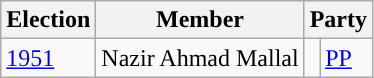<table class="wikitable">
<tr>
<th>Election</th>
<th>Member</th>
<th colspan="2">Party</th>
</tr>
<tr>
<td><a href='#'>1951</a></td>
<td>Nazir Ahmad Mallal</td>
<td></td>
<td><a href='#'>PP</a></td>
</tr>
</table>
